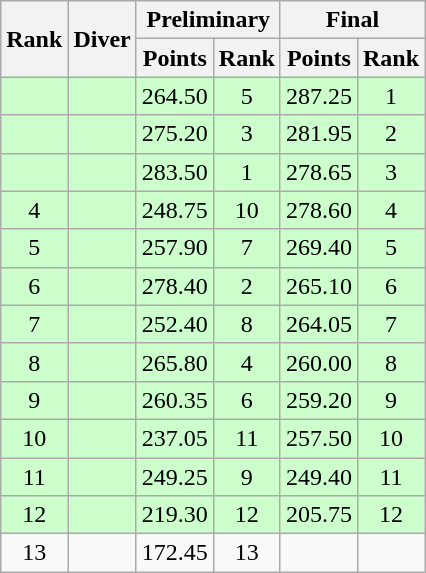<table class="wikitable" style="text-align:center">
<tr>
<th rowspan="2">Rank</th>
<th rowspan="2">Diver</th>
<th colspan="2">Preliminary</th>
<th colspan="2">Final</th>
</tr>
<tr>
<th>Points</th>
<th>Rank</th>
<th>Points</th>
<th>Rank</th>
</tr>
<tr bgcolor=ccffcc>
<td></td>
<td align=left></td>
<td>264.50</td>
<td>5</td>
<td>287.25</td>
<td>1</td>
</tr>
<tr bgcolor=ccffcc>
<td></td>
<td align=left></td>
<td>275.20</td>
<td>3</td>
<td>281.95</td>
<td>2</td>
</tr>
<tr bgcolor=ccffcc>
<td></td>
<td align=left></td>
<td>283.50</td>
<td>1</td>
<td>278.65</td>
<td>3</td>
</tr>
<tr bgcolor=ccffcc>
<td>4</td>
<td align=left></td>
<td>248.75</td>
<td>10</td>
<td>278.60</td>
<td>4</td>
</tr>
<tr bgcolor=ccffcc>
<td>5</td>
<td align=left></td>
<td>257.90</td>
<td>7</td>
<td>269.40</td>
<td>5</td>
</tr>
<tr bgcolor=ccffcc>
<td>6</td>
<td align=left></td>
<td>278.40</td>
<td>2</td>
<td>265.10</td>
<td>6</td>
</tr>
<tr bgcolor=ccffcc>
<td>7</td>
<td align=left></td>
<td>252.40</td>
<td>8</td>
<td>264.05</td>
<td>7</td>
</tr>
<tr bgcolor=ccffcc>
<td>8</td>
<td align=left></td>
<td>265.80</td>
<td>4</td>
<td>260.00</td>
<td>8</td>
</tr>
<tr bgcolor=ccffcc>
<td>9</td>
<td align=left></td>
<td>260.35</td>
<td>6</td>
<td>259.20</td>
<td>9</td>
</tr>
<tr bgcolor=ccffcc>
<td>10</td>
<td align=left></td>
<td>237.05</td>
<td>11</td>
<td>257.50</td>
<td>10</td>
</tr>
<tr bgcolor=ccffcc>
<td>11</td>
<td align=left></td>
<td>249.25</td>
<td>9</td>
<td>249.40</td>
<td>11</td>
</tr>
<tr bgcolor=ccffcc>
<td>12</td>
<td align=left></td>
<td>219.30</td>
<td>12</td>
<td>205.75</td>
<td>12</td>
</tr>
<tr>
<td>13</td>
<td align=left></td>
<td>172.45</td>
<td>13</td>
<td></td>
<td></td>
</tr>
</table>
